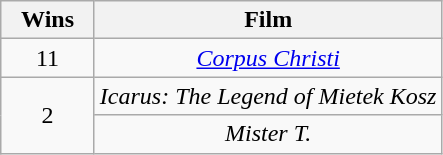<table class="wikitable plainrowheaders" style="text-align: center;">
<tr>
<th scope="col" style="width:55px;">Wins</th>
<th scope="col">Film</th>
</tr>
<tr>
<td scope="row">11</td>
<td><em><a href='#'>Corpus Christi</a></em></td>
</tr>
<tr>
<td scope="row" rowspan="2">2</td>
<td><em>Icarus: The Legend of Mietek Kosz</em></td>
</tr>
<tr>
<td><em>Mister T.</em></td>
</tr>
</table>
